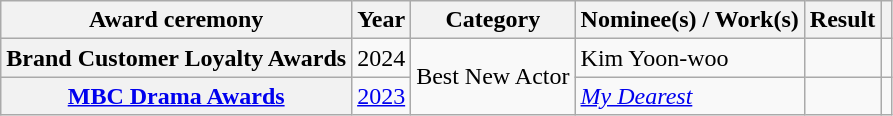<table class="wikitable plainrowheaders sortable">
<tr>
<th scope="col">Award ceremony</th>
<th scope="col">Year</th>
<th scope="col">Category</th>
<th scope="col">Nominee(s) / Work(s)</th>
<th scope="col">Result</th>
<th scope="col" class="unsortable"></th>
</tr>
<tr>
<th scope="row">Brand Customer Loyalty Awards</th>
<td style="text-align:center">2024</td>
<td rowspan="2">Best New Actor</td>
<td>Kim Yoon-woo</td>
<td></td>
<td style="text-align:center"></td>
</tr>
<tr>
<th scope="row"><a href='#'>MBC Drama Awards</a></th>
<td style="text-align:center"><a href='#'>2023</a></td>
<td><em><a href='#'>My Dearest</a></em></td>
<td></td>
<td style="text-align:center"></td>
</tr>
</table>
